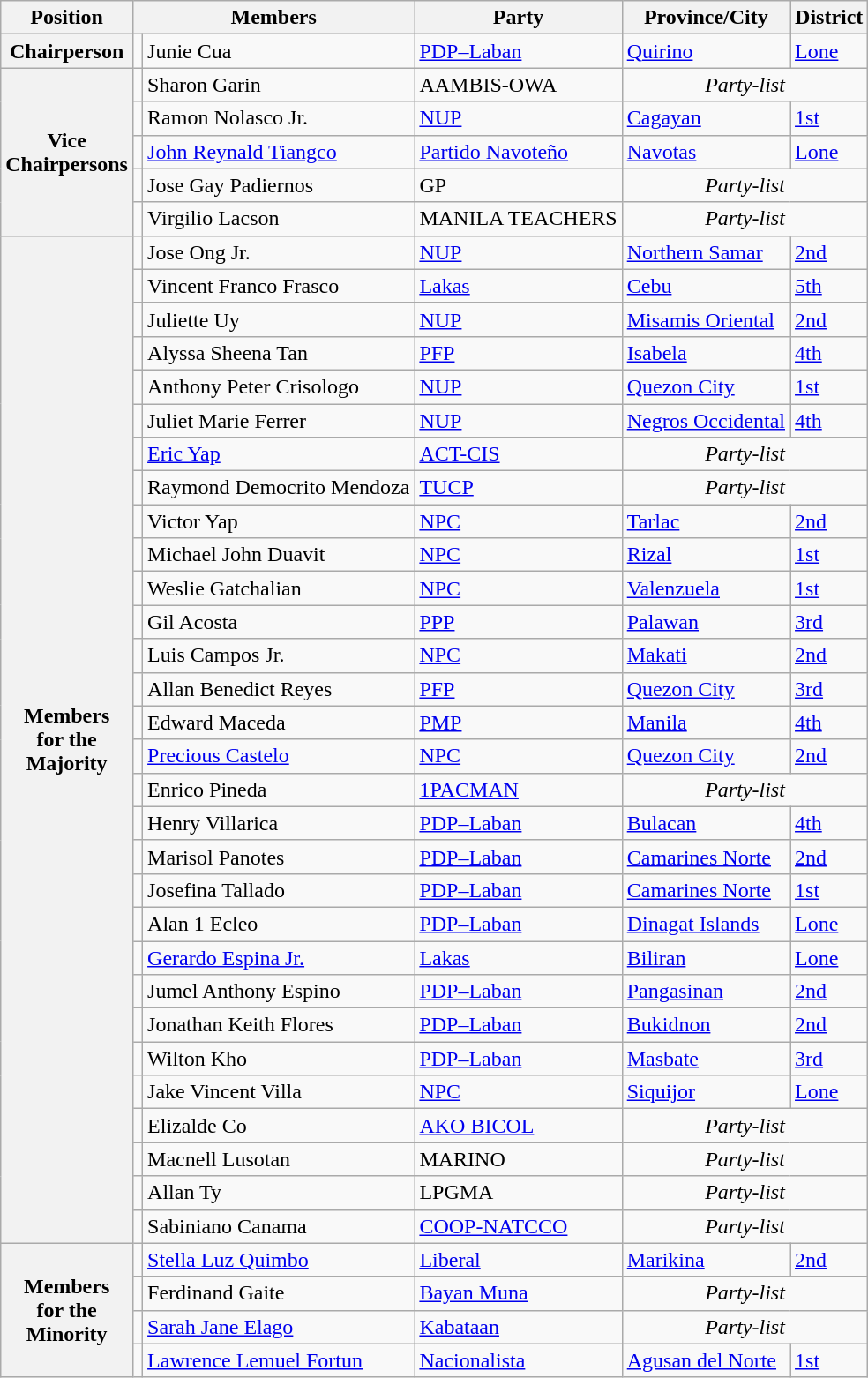<table class="wikitable" style="font-size: 100%;">
<tr>
<th>Position</th>
<th colspan="2">Members</th>
<th>Party</th>
<th>Province/City</th>
<th>District</th>
</tr>
<tr>
<th>Chairperson</th>
<td></td>
<td>Junie Cua</td>
<td><a href='#'>PDP–Laban</a></td>
<td><a href='#'>Quirino</a></td>
<td><a href='#'>Lone</a></td>
</tr>
<tr>
<th rowspan="5">Vice<br>Chairpersons</th>
<td></td>
<td>Sharon Garin</td>
<td>AAMBIS-OWA</td>
<td align="center" colspan="2"><em>Party-list</em></td>
</tr>
<tr>
<td></td>
<td>Ramon Nolasco Jr.</td>
<td><a href='#'>NUP</a></td>
<td><a href='#'>Cagayan</a></td>
<td><a href='#'>1st</a></td>
</tr>
<tr>
<td></td>
<td><a href='#'>John Reynald Tiangco</a></td>
<td><a href='#'>Partido Navoteño</a></td>
<td><a href='#'>Navotas</a></td>
<td><a href='#'>Lone</a></td>
</tr>
<tr>
<td></td>
<td>Jose Gay Padiernos</td>
<td>GP</td>
<td align="center" colspan="2"><em>Party-list</em></td>
</tr>
<tr>
<td></td>
<td>Virgilio Lacson</td>
<td>MANILA TEACHERS</td>
<td align="center" colspan="2"><em>Party-list</em></td>
</tr>
<tr>
<th rowspan="30">Members<br>for the<br>Majority</th>
<td></td>
<td>Jose Ong Jr.</td>
<td><a href='#'>NUP</a></td>
<td><a href='#'>Northern Samar</a></td>
<td><a href='#'>2nd</a></td>
</tr>
<tr>
<td></td>
<td>Vincent Franco Frasco</td>
<td><a href='#'>Lakas</a></td>
<td><a href='#'>Cebu</a></td>
<td><a href='#'>5th</a></td>
</tr>
<tr>
<td></td>
<td>Juliette Uy</td>
<td><a href='#'>NUP</a></td>
<td><a href='#'>Misamis Oriental</a></td>
<td><a href='#'>2nd</a></td>
</tr>
<tr>
<td></td>
<td>Alyssa Sheena Tan</td>
<td><a href='#'>PFP</a></td>
<td><a href='#'>Isabela</a></td>
<td><a href='#'>4th</a></td>
</tr>
<tr>
<td></td>
<td>Anthony Peter Crisologo</td>
<td><a href='#'>NUP</a></td>
<td><a href='#'>Quezon City</a></td>
<td><a href='#'>1st</a></td>
</tr>
<tr>
<td></td>
<td>Juliet Marie Ferrer</td>
<td><a href='#'>NUP</a></td>
<td><a href='#'>Negros Occidental</a></td>
<td><a href='#'>4th</a></td>
</tr>
<tr>
<td></td>
<td><a href='#'>Eric Yap</a></td>
<td><a href='#'>ACT-CIS</a></td>
<td align="center" colspan="2"><em>Party-list</em></td>
</tr>
<tr>
<td></td>
<td>Raymond Democrito Mendoza</td>
<td><a href='#'>TUCP</a></td>
<td align="center" colspan="2"><em>Party-list</em></td>
</tr>
<tr>
<td></td>
<td>Victor Yap</td>
<td><a href='#'>NPC</a></td>
<td><a href='#'>Tarlac</a></td>
<td><a href='#'>2nd</a></td>
</tr>
<tr>
<td></td>
<td>Michael John Duavit</td>
<td><a href='#'>NPC</a></td>
<td><a href='#'>Rizal</a></td>
<td><a href='#'>1st</a></td>
</tr>
<tr>
<td></td>
<td>Weslie Gatchalian</td>
<td><a href='#'>NPC</a></td>
<td><a href='#'>Valenzuela</a></td>
<td><a href='#'>1st</a></td>
</tr>
<tr>
<td></td>
<td>Gil Acosta</td>
<td><a href='#'>PPP</a></td>
<td><a href='#'>Palawan</a></td>
<td><a href='#'>3rd</a></td>
</tr>
<tr>
<td></td>
<td>Luis Campos Jr.</td>
<td><a href='#'>NPC</a></td>
<td><a href='#'>Makati</a></td>
<td><a href='#'>2nd</a></td>
</tr>
<tr>
<td></td>
<td>Allan Benedict Reyes</td>
<td><a href='#'>PFP</a></td>
<td><a href='#'>Quezon City</a></td>
<td><a href='#'>3rd</a></td>
</tr>
<tr>
<td></td>
<td>Edward Maceda</td>
<td><a href='#'>PMP</a></td>
<td><a href='#'>Manila</a></td>
<td><a href='#'>4th</a></td>
</tr>
<tr>
<td></td>
<td><a href='#'>Precious Castelo</a></td>
<td><a href='#'>NPC</a></td>
<td><a href='#'>Quezon City</a></td>
<td><a href='#'>2nd</a></td>
</tr>
<tr>
<td></td>
<td>Enrico Pineda</td>
<td><a href='#'>1PACMAN</a></td>
<td align="center" colspan="2"><em>Party-list</em></td>
</tr>
<tr>
<td></td>
<td>Henry Villarica</td>
<td><a href='#'>PDP–Laban</a></td>
<td><a href='#'>Bulacan</a></td>
<td><a href='#'>4th</a></td>
</tr>
<tr>
<td></td>
<td>Marisol Panotes</td>
<td><a href='#'>PDP–Laban</a></td>
<td><a href='#'>Camarines Norte</a></td>
<td><a href='#'>2nd</a></td>
</tr>
<tr>
<td></td>
<td>Josefina Tallado</td>
<td><a href='#'>PDP–Laban</a></td>
<td><a href='#'>Camarines Norte</a></td>
<td><a href='#'>1st</a></td>
</tr>
<tr>
<td></td>
<td>Alan 1 Ecleo</td>
<td><a href='#'>PDP–Laban</a></td>
<td><a href='#'>Dinagat Islands</a></td>
<td><a href='#'>Lone</a></td>
</tr>
<tr>
<td></td>
<td><a href='#'>Gerardo Espina Jr.</a></td>
<td><a href='#'>Lakas</a></td>
<td><a href='#'>Biliran</a></td>
<td><a href='#'>Lone</a></td>
</tr>
<tr>
<td></td>
<td>Jumel Anthony Espino</td>
<td><a href='#'>PDP–Laban</a></td>
<td><a href='#'>Pangasinan</a></td>
<td><a href='#'>2nd</a></td>
</tr>
<tr>
<td></td>
<td>Jonathan Keith Flores</td>
<td><a href='#'>PDP–Laban</a></td>
<td><a href='#'>Bukidnon</a></td>
<td><a href='#'>2nd</a></td>
</tr>
<tr>
<td></td>
<td>Wilton Kho</td>
<td><a href='#'>PDP–Laban</a></td>
<td><a href='#'>Masbate</a></td>
<td><a href='#'>3rd</a></td>
</tr>
<tr>
<td></td>
<td>Jake Vincent Villa</td>
<td><a href='#'>NPC</a></td>
<td><a href='#'>Siquijor</a></td>
<td><a href='#'>Lone</a></td>
</tr>
<tr>
<td></td>
<td>Elizalde Co</td>
<td><a href='#'>AKO BICOL</a></td>
<td align="center" colspan="2"><em>Party-list</em></td>
</tr>
<tr>
<td></td>
<td>Macnell Lusotan</td>
<td>MARINO</td>
<td align="center" colspan="2"><em>Party-list</em></td>
</tr>
<tr>
<td></td>
<td>Allan Ty</td>
<td>LPGMA</td>
<td align="center" colspan="2"><em>Party-list</em></td>
</tr>
<tr>
<td></td>
<td>Sabiniano Canama</td>
<td><a href='#'>COOP-NATCCO</a></td>
<td align="center" colspan="2"><em>Party-list</em></td>
</tr>
<tr>
<th rowspan="4">Members<br>for the<br>Minority</th>
<td></td>
<td><a href='#'>Stella Luz Quimbo</a></td>
<td><a href='#'>Liberal</a></td>
<td><a href='#'>Marikina</a></td>
<td><a href='#'>2nd</a></td>
</tr>
<tr>
<td></td>
<td>Ferdinand Gaite</td>
<td><a href='#'>Bayan Muna</a></td>
<td align="center" colspan="2"><em>Party-list</em></td>
</tr>
<tr>
<td></td>
<td><a href='#'>Sarah Jane Elago</a></td>
<td><a href='#'>Kabataan</a></td>
<td align="center" colspan="2"><em>Party-list</em></td>
</tr>
<tr>
<td></td>
<td><a href='#'>Lawrence Lemuel Fortun</a></td>
<td><a href='#'>Nacionalista</a></td>
<td><a href='#'>Agusan del Norte</a></td>
<td><a href='#'>1st</a></td>
</tr>
</table>
